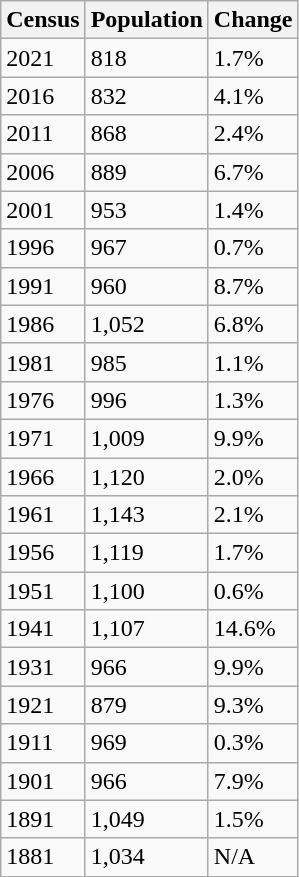<table class="wikitable">
<tr>
<th>Census</th>
<th>Population</th>
<th>Change</th>
</tr>
<tr>
<td>2021</td>
<td>818</td>
<td> 1.7%</td>
</tr>
<tr>
<td>2016</td>
<td>832</td>
<td> 4.1%</td>
</tr>
<tr>
<td>2011</td>
<td>868</td>
<td> 2.4%</td>
</tr>
<tr>
<td>2006</td>
<td>889</td>
<td> 6.7%</td>
</tr>
<tr>
<td>2001</td>
<td>953</td>
<td> 1.4%</td>
</tr>
<tr>
<td>1996</td>
<td>967</td>
<td> 0.7%</td>
</tr>
<tr>
<td>1991</td>
<td>960</td>
<td> 8.7%</td>
</tr>
<tr>
<td>1986</td>
<td>1,052</td>
<td> 6.8%</td>
</tr>
<tr>
<td>1981</td>
<td>985</td>
<td> 1.1%</td>
</tr>
<tr>
<td>1976</td>
<td>996</td>
<td> 1.3%</td>
</tr>
<tr>
<td>1971</td>
<td>1,009</td>
<td> 9.9%</td>
</tr>
<tr>
<td>1966</td>
<td>1,120</td>
<td> 2.0%</td>
</tr>
<tr>
<td>1961</td>
<td>1,143</td>
<td> 2.1%</td>
</tr>
<tr>
<td>1956</td>
<td>1,119</td>
<td> 1.7%</td>
</tr>
<tr>
<td>1951</td>
<td>1,100</td>
<td> 0.6%</td>
</tr>
<tr>
<td>1941</td>
<td>1,107</td>
<td> 14.6%</td>
</tr>
<tr>
<td>1931</td>
<td>966</td>
<td> 9.9%</td>
</tr>
<tr>
<td>1921</td>
<td>879</td>
<td> 9.3%</td>
</tr>
<tr>
<td>1911</td>
<td>969</td>
<td> 0.3%</td>
</tr>
<tr>
<td>1901</td>
<td>966</td>
<td> 7.9%</td>
</tr>
<tr>
<td>1891</td>
<td>1,049</td>
<td> 1.5%</td>
</tr>
<tr>
<td>1881</td>
<td>1,034</td>
<td>N/A</td>
</tr>
</table>
